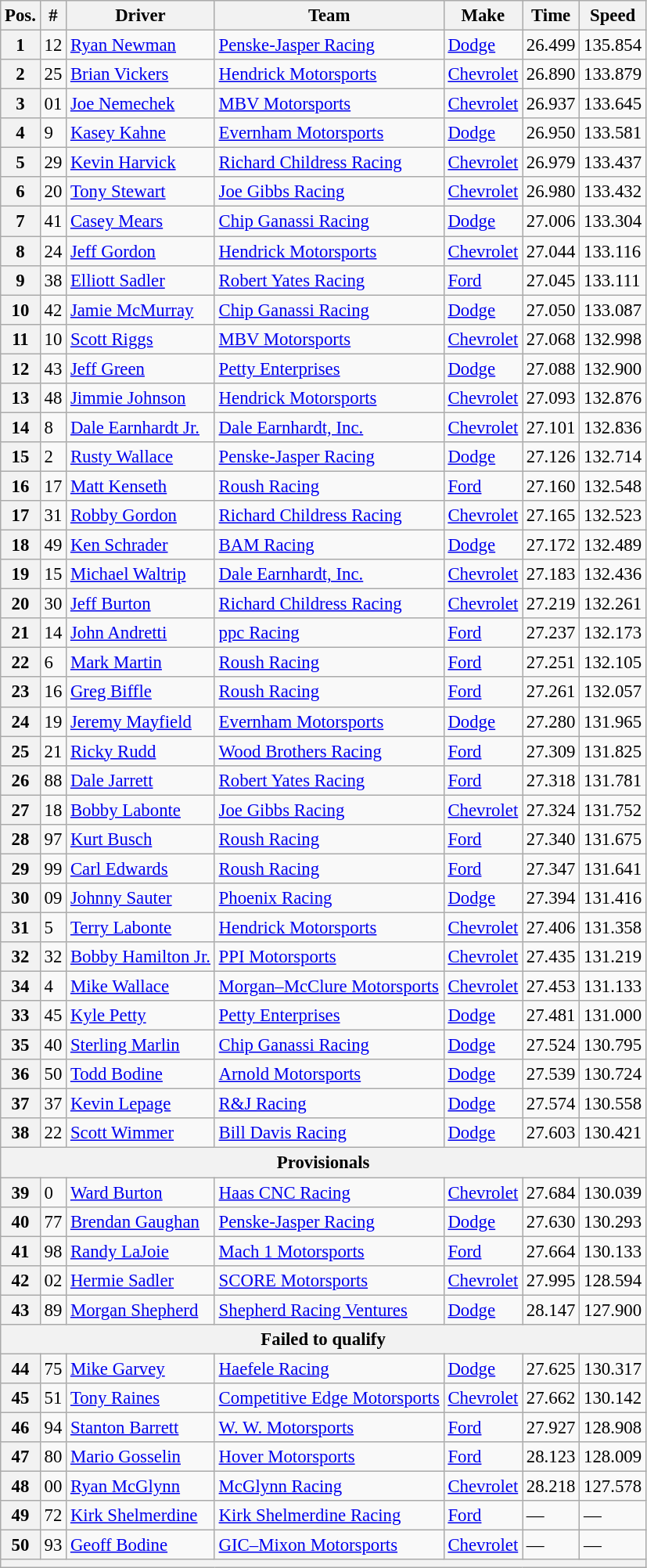<table class="wikitable" style="font-size:95%">
<tr>
<th>Pos.</th>
<th>#</th>
<th>Driver</th>
<th>Team</th>
<th>Make</th>
<th>Time</th>
<th>Speed</th>
</tr>
<tr>
<th>1</th>
<td>12</td>
<td><a href='#'>Ryan Newman</a></td>
<td><a href='#'>Penske-Jasper Racing</a></td>
<td><a href='#'>Dodge</a></td>
<td>26.499</td>
<td>135.854</td>
</tr>
<tr>
<th>2</th>
<td>25</td>
<td><a href='#'>Brian Vickers</a></td>
<td><a href='#'>Hendrick Motorsports</a></td>
<td><a href='#'>Chevrolet</a></td>
<td>26.890</td>
<td>133.879</td>
</tr>
<tr>
<th>3</th>
<td>01</td>
<td><a href='#'>Joe Nemechek</a></td>
<td><a href='#'>MBV Motorsports</a></td>
<td><a href='#'>Chevrolet</a></td>
<td>26.937</td>
<td>133.645</td>
</tr>
<tr>
<th>4</th>
<td>9</td>
<td><a href='#'>Kasey Kahne</a></td>
<td><a href='#'>Evernham Motorsports</a></td>
<td><a href='#'>Dodge</a></td>
<td>26.950</td>
<td>133.581</td>
</tr>
<tr>
<th>5</th>
<td>29</td>
<td><a href='#'>Kevin Harvick</a></td>
<td><a href='#'>Richard Childress Racing</a></td>
<td><a href='#'>Chevrolet</a></td>
<td>26.979</td>
<td>133.437</td>
</tr>
<tr>
<th>6</th>
<td>20</td>
<td><a href='#'>Tony Stewart</a></td>
<td><a href='#'>Joe Gibbs Racing</a></td>
<td><a href='#'>Chevrolet</a></td>
<td>26.980</td>
<td>133.432</td>
</tr>
<tr>
<th>7</th>
<td>41</td>
<td><a href='#'>Casey Mears</a></td>
<td><a href='#'>Chip Ganassi Racing</a></td>
<td><a href='#'>Dodge</a></td>
<td>27.006</td>
<td>133.304</td>
</tr>
<tr>
<th>8</th>
<td>24</td>
<td><a href='#'>Jeff Gordon</a></td>
<td><a href='#'>Hendrick Motorsports</a></td>
<td><a href='#'>Chevrolet</a></td>
<td>27.044</td>
<td>133.116</td>
</tr>
<tr>
<th>9</th>
<td>38</td>
<td><a href='#'>Elliott Sadler</a></td>
<td><a href='#'>Robert Yates Racing</a></td>
<td><a href='#'>Ford</a></td>
<td>27.045</td>
<td>133.111</td>
</tr>
<tr>
<th>10</th>
<td>42</td>
<td><a href='#'>Jamie McMurray</a></td>
<td><a href='#'>Chip Ganassi Racing</a></td>
<td><a href='#'>Dodge</a></td>
<td>27.050</td>
<td>133.087</td>
</tr>
<tr>
<th>11</th>
<td>10</td>
<td><a href='#'>Scott Riggs</a></td>
<td><a href='#'>MBV Motorsports</a></td>
<td><a href='#'>Chevrolet</a></td>
<td>27.068</td>
<td>132.998</td>
</tr>
<tr>
<th>12</th>
<td>43</td>
<td><a href='#'>Jeff Green</a></td>
<td><a href='#'>Petty Enterprises</a></td>
<td><a href='#'>Dodge</a></td>
<td>27.088</td>
<td>132.900</td>
</tr>
<tr>
<th>13</th>
<td>48</td>
<td><a href='#'>Jimmie Johnson</a></td>
<td><a href='#'>Hendrick Motorsports</a></td>
<td><a href='#'>Chevrolet</a></td>
<td>27.093</td>
<td>132.876</td>
</tr>
<tr>
<th>14</th>
<td>8</td>
<td><a href='#'>Dale Earnhardt Jr.</a></td>
<td><a href='#'>Dale Earnhardt, Inc.</a></td>
<td><a href='#'>Chevrolet</a></td>
<td>27.101</td>
<td>132.836</td>
</tr>
<tr>
<th>15</th>
<td>2</td>
<td><a href='#'>Rusty Wallace</a></td>
<td><a href='#'>Penske-Jasper Racing</a></td>
<td><a href='#'>Dodge</a></td>
<td>27.126</td>
<td>132.714</td>
</tr>
<tr>
<th>16</th>
<td>17</td>
<td><a href='#'>Matt Kenseth</a></td>
<td><a href='#'>Roush Racing</a></td>
<td><a href='#'>Ford</a></td>
<td>27.160</td>
<td>132.548</td>
</tr>
<tr>
<th>17</th>
<td>31</td>
<td><a href='#'>Robby Gordon</a></td>
<td><a href='#'>Richard Childress Racing</a></td>
<td><a href='#'>Chevrolet</a></td>
<td>27.165</td>
<td>132.523</td>
</tr>
<tr>
<th>18</th>
<td>49</td>
<td><a href='#'>Ken Schrader</a></td>
<td><a href='#'>BAM Racing</a></td>
<td><a href='#'>Dodge</a></td>
<td>27.172</td>
<td>132.489</td>
</tr>
<tr>
<th>19</th>
<td>15</td>
<td><a href='#'>Michael Waltrip</a></td>
<td><a href='#'>Dale Earnhardt, Inc.</a></td>
<td><a href='#'>Chevrolet</a></td>
<td>27.183</td>
<td>132.436</td>
</tr>
<tr>
<th>20</th>
<td>30</td>
<td><a href='#'>Jeff Burton</a></td>
<td><a href='#'>Richard Childress Racing</a></td>
<td><a href='#'>Chevrolet</a></td>
<td>27.219</td>
<td>132.261</td>
</tr>
<tr>
<th>21</th>
<td>14</td>
<td><a href='#'>John Andretti</a></td>
<td><a href='#'>ppc Racing</a></td>
<td><a href='#'>Ford</a></td>
<td>27.237</td>
<td>132.173</td>
</tr>
<tr>
<th>22</th>
<td>6</td>
<td><a href='#'>Mark Martin</a></td>
<td><a href='#'>Roush Racing</a></td>
<td><a href='#'>Ford</a></td>
<td>27.251</td>
<td>132.105</td>
</tr>
<tr>
<th>23</th>
<td>16</td>
<td><a href='#'>Greg Biffle</a></td>
<td><a href='#'>Roush Racing</a></td>
<td><a href='#'>Ford</a></td>
<td>27.261</td>
<td>132.057</td>
</tr>
<tr>
<th>24</th>
<td>19</td>
<td><a href='#'>Jeremy Mayfield</a></td>
<td><a href='#'>Evernham Motorsports</a></td>
<td><a href='#'>Dodge</a></td>
<td>27.280</td>
<td>131.965</td>
</tr>
<tr>
<th>25</th>
<td>21</td>
<td><a href='#'>Ricky Rudd</a></td>
<td><a href='#'>Wood Brothers Racing</a></td>
<td><a href='#'>Ford</a></td>
<td>27.309</td>
<td>131.825</td>
</tr>
<tr>
<th>26</th>
<td>88</td>
<td><a href='#'>Dale Jarrett</a></td>
<td><a href='#'>Robert Yates Racing</a></td>
<td><a href='#'>Ford</a></td>
<td>27.318</td>
<td>131.781</td>
</tr>
<tr>
<th>27</th>
<td>18</td>
<td><a href='#'>Bobby Labonte</a></td>
<td><a href='#'>Joe Gibbs Racing</a></td>
<td><a href='#'>Chevrolet</a></td>
<td>27.324</td>
<td>131.752</td>
</tr>
<tr>
<th>28</th>
<td>97</td>
<td><a href='#'>Kurt Busch</a></td>
<td><a href='#'>Roush Racing</a></td>
<td><a href='#'>Ford</a></td>
<td>27.340</td>
<td>131.675</td>
</tr>
<tr>
<th>29</th>
<td>99</td>
<td><a href='#'>Carl Edwards</a></td>
<td><a href='#'>Roush Racing</a></td>
<td><a href='#'>Ford</a></td>
<td>27.347</td>
<td>131.641</td>
</tr>
<tr>
<th>30</th>
<td>09</td>
<td><a href='#'>Johnny Sauter</a></td>
<td><a href='#'>Phoenix Racing</a></td>
<td><a href='#'>Dodge</a></td>
<td>27.394</td>
<td>131.416</td>
</tr>
<tr>
<th>31</th>
<td>5</td>
<td><a href='#'>Terry Labonte</a></td>
<td><a href='#'>Hendrick Motorsports</a></td>
<td><a href='#'>Chevrolet</a></td>
<td>27.406</td>
<td>131.358</td>
</tr>
<tr>
<th>32</th>
<td>32</td>
<td><a href='#'>Bobby Hamilton Jr.</a></td>
<td><a href='#'>PPI Motorsports</a></td>
<td><a href='#'>Chevrolet</a></td>
<td>27.435</td>
<td>131.219</td>
</tr>
<tr>
<th>34</th>
<td>4</td>
<td><a href='#'>Mike Wallace</a></td>
<td><a href='#'>Morgan–McClure Motorsports</a></td>
<td><a href='#'>Chevrolet</a></td>
<td>27.453</td>
<td>131.133</td>
</tr>
<tr>
<th>33</th>
<td>45</td>
<td><a href='#'>Kyle Petty</a></td>
<td><a href='#'>Petty Enterprises</a></td>
<td><a href='#'>Dodge</a></td>
<td>27.481</td>
<td>131.000</td>
</tr>
<tr>
<th>35</th>
<td>40</td>
<td><a href='#'>Sterling Marlin</a></td>
<td><a href='#'>Chip Ganassi Racing</a></td>
<td><a href='#'>Dodge</a></td>
<td>27.524</td>
<td>130.795</td>
</tr>
<tr>
<th>36</th>
<td>50</td>
<td><a href='#'>Todd Bodine</a></td>
<td><a href='#'>Arnold Motorsports</a></td>
<td><a href='#'>Dodge</a></td>
<td>27.539</td>
<td>130.724</td>
</tr>
<tr>
<th>37</th>
<td>37</td>
<td><a href='#'>Kevin Lepage</a></td>
<td><a href='#'>R&J Racing</a></td>
<td><a href='#'>Dodge</a></td>
<td>27.574</td>
<td>130.558</td>
</tr>
<tr>
<th>38</th>
<td>22</td>
<td><a href='#'>Scott Wimmer</a></td>
<td><a href='#'>Bill Davis Racing</a></td>
<td><a href='#'>Dodge</a></td>
<td>27.603</td>
<td>130.421</td>
</tr>
<tr>
<th colspan="7">Provisionals</th>
</tr>
<tr>
<th>39</th>
<td>0</td>
<td><a href='#'>Ward Burton</a></td>
<td><a href='#'>Haas CNC Racing</a></td>
<td><a href='#'>Chevrolet</a></td>
<td>27.684</td>
<td>130.039</td>
</tr>
<tr>
<th>40</th>
<td>77</td>
<td><a href='#'>Brendan Gaughan</a></td>
<td><a href='#'>Penske-Jasper Racing</a></td>
<td><a href='#'>Dodge</a></td>
<td>27.630</td>
<td>130.293</td>
</tr>
<tr>
<th>41</th>
<td>98</td>
<td><a href='#'>Randy LaJoie</a></td>
<td><a href='#'>Mach 1 Motorsports</a></td>
<td><a href='#'>Ford</a></td>
<td>27.664</td>
<td>130.133</td>
</tr>
<tr>
<th>42</th>
<td>02</td>
<td><a href='#'>Hermie Sadler</a></td>
<td><a href='#'>SCORE Motorsports</a></td>
<td><a href='#'>Chevrolet</a></td>
<td>27.995</td>
<td>128.594</td>
</tr>
<tr>
<th>43</th>
<td>89</td>
<td><a href='#'>Morgan Shepherd</a></td>
<td><a href='#'>Shepherd Racing Ventures</a></td>
<td><a href='#'>Dodge</a></td>
<td>28.147</td>
<td>127.900</td>
</tr>
<tr>
<th colspan="7">Failed to qualify</th>
</tr>
<tr>
<th>44</th>
<td>75</td>
<td><a href='#'>Mike Garvey</a></td>
<td><a href='#'>Haefele Racing</a></td>
<td><a href='#'>Dodge</a></td>
<td>27.625</td>
<td>130.317</td>
</tr>
<tr>
<th>45</th>
<td>51</td>
<td><a href='#'>Tony Raines</a></td>
<td><a href='#'>Competitive Edge Motorsports</a></td>
<td><a href='#'>Chevrolet</a></td>
<td>27.662</td>
<td>130.142</td>
</tr>
<tr>
<th>46</th>
<td>94</td>
<td><a href='#'>Stanton Barrett</a></td>
<td><a href='#'>W. W. Motorsports</a></td>
<td><a href='#'>Ford</a></td>
<td>27.927</td>
<td>128.908</td>
</tr>
<tr>
<th>47</th>
<td>80</td>
<td><a href='#'>Mario Gosselin</a></td>
<td><a href='#'>Hover Motorsports</a></td>
<td><a href='#'>Ford</a></td>
<td>28.123</td>
<td>128.009</td>
</tr>
<tr>
<th>48</th>
<td>00</td>
<td><a href='#'>Ryan McGlynn</a></td>
<td><a href='#'>McGlynn Racing</a></td>
<td><a href='#'>Chevrolet</a></td>
<td>28.218</td>
<td>127.578</td>
</tr>
<tr>
<th>49</th>
<td>72</td>
<td><a href='#'>Kirk Shelmerdine</a></td>
<td><a href='#'>Kirk Shelmerdine Racing</a></td>
<td><a href='#'>Ford</a></td>
<td>—</td>
<td>—</td>
</tr>
<tr>
<th>50</th>
<td>93</td>
<td><a href='#'>Geoff Bodine</a></td>
<td><a href='#'>GIC–Mixon Motorsports</a></td>
<td><a href='#'>Chevrolet</a></td>
<td>—</td>
<td>—</td>
</tr>
<tr>
<th colspan="7"></th>
</tr>
</table>
